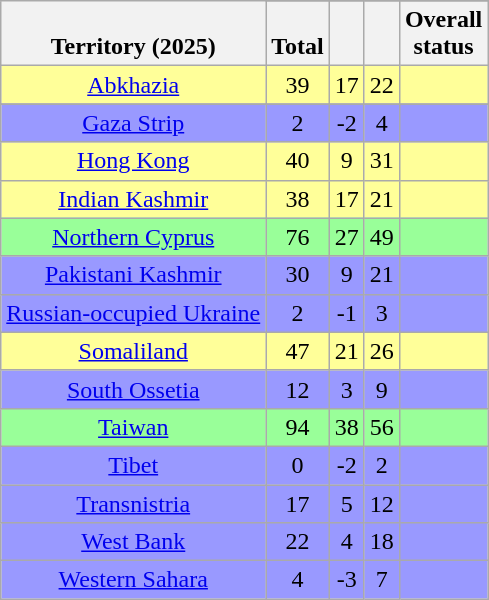<table class="wikitable sortable static-row-numbers sort-under" style="text-align:center;">
<tr class="static-row-header" style="text-align:left;vertical-align:bottom;">
<th rowspan=2 style=min-width:10em>Territory (2025)</th>
</tr>
<tr class="static-row-header" style="text-align:left;vertical-align:bottom;">
<th>Total</th>
<th></th>
<th></th>
<th>Overall<br>status</th>
</tr>
<tr style="background:#ff9;">
<td><a href='#'>Abkhazia</a></td>
<td>39</td>
<td>17</td>
<td>22</td>
<td></td>
</tr>
<tr style="background:#99f;">
</tr>
<tr style="background:#99f;">
<td><a href='#'>Gaza Strip</a></td>
<td>2</td>
<td>-2</td>
<td>4</td>
<td></td>
</tr>
<tr style="background:#ff9;">
<td><a href='#'>Hong Kong</a></td>
<td>40</td>
<td>9</td>
<td>31</td>
<td></td>
</tr>
<tr style="background:#ff9;">
<td><a href='#'>Indian Kashmir</a></td>
<td>38</td>
<td>17</td>
<td>21</td>
<td></td>
</tr>
<tr style="background:#9f9;">
<td><a href='#'>Northern Cyprus</a></td>
<td>76</td>
<td>27</td>
<td>49</td>
<td></td>
</tr>
<tr style="background:#99f;">
<td><a href='#'>Pakistani Kashmir</a></td>
<td>30</td>
<td>9</td>
<td>21</td>
<td></td>
</tr>
<tr style="background:#99f;">
<td><a href='#'>Russian-occupied Ukraine</a></td>
<td>2</td>
<td>-1</td>
<td>3</td>
<td></td>
</tr>
<tr style="background:#ff9;">
<td><a href='#'>Somaliland</a></td>
<td>47</td>
<td>21</td>
<td>26</td>
<td></td>
</tr>
<tr style="background:#99f;">
<td><a href='#'>South Ossetia</a></td>
<td>12</td>
<td>3</td>
<td>9</td>
<td></td>
</tr>
<tr style="background:#9f9;">
<td><a href='#'>Taiwan</a></td>
<td>94</td>
<td>38</td>
<td>56</td>
<td></td>
</tr>
<tr style="background:#99f;">
<td><a href='#'>Tibet</a></td>
<td>0</td>
<td>-2</td>
<td>2</td>
<td></td>
</tr>
<tr style="background:#99f;">
<td><a href='#'>Transnistria</a></td>
<td>17</td>
<td>5</td>
<td>12</td>
<td></td>
</tr>
<tr style="background:#99f;">
<td><a href='#'>West Bank</a></td>
<td>22</td>
<td>4</td>
<td>18</td>
<td></td>
</tr>
<tr style="background:#99f;">
<td><a href='#'>Western Sahara</a></td>
<td>4</td>
<td>-3</td>
<td>7</td>
<td></td>
</tr>
</table>
